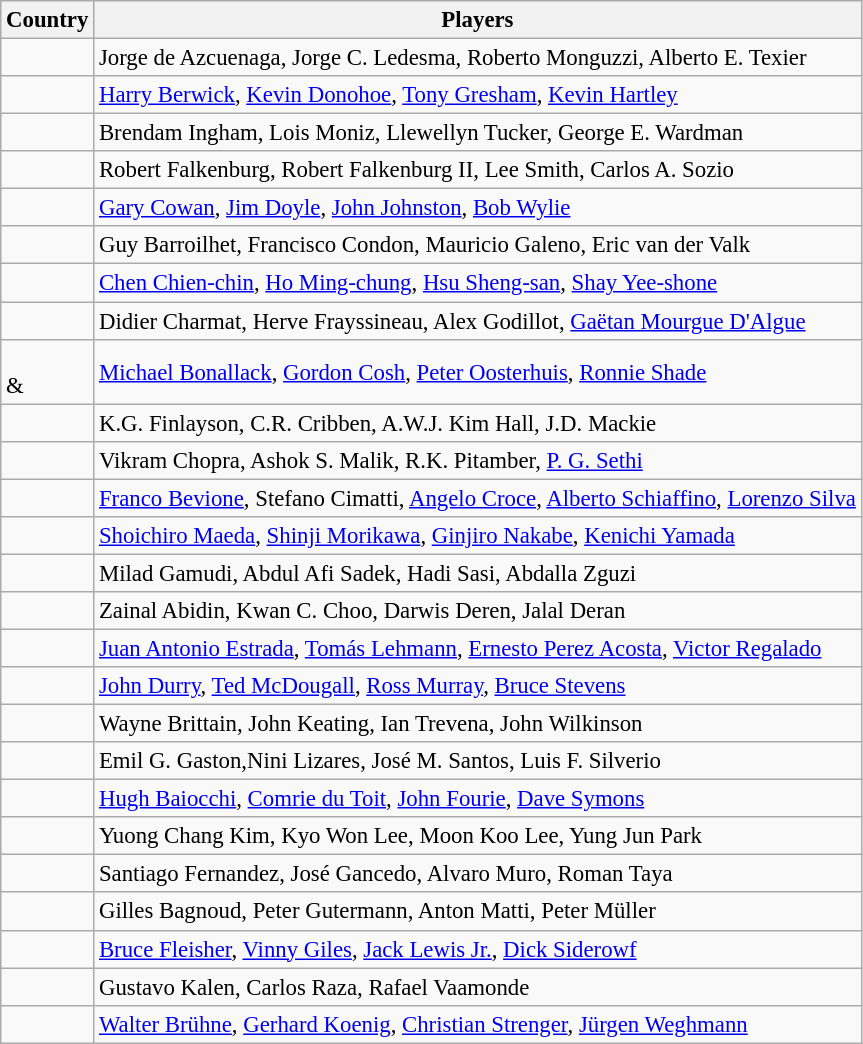<table class="wikitable" style="font-size:95%;">
<tr>
<th>Country</th>
<th>Players</th>
</tr>
<tr>
<td></td>
<td>Jorge de Azcuenaga, Jorge C. Ledesma, Roberto Monguzzi, Alberto E. Texier</td>
</tr>
<tr>
<td></td>
<td><a href='#'>Harry Berwick</a>, <a href='#'>Kevin Donohoe</a>, <a href='#'>Tony Gresham</a>, <a href='#'>Kevin Hartley</a></td>
</tr>
<tr>
<td></td>
<td>Brendam Ingham, Lois Moniz, Llewellyn Tucker, George E. Wardman</td>
</tr>
<tr>
<td></td>
<td>Robert Falkenburg, Robert Falkenburg II, Lee Smith, Carlos A. Sozio</td>
</tr>
<tr>
<td></td>
<td><a href='#'>Gary Cowan</a>, <a href='#'>Jim Doyle</a>, <a href='#'>John Johnston</a>, <a href='#'>Bob Wylie</a></td>
</tr>
<tr>
<td></td>
<td>Guy Barroilhet, Francisco Condon, Mauricio Galeno, Eric van der Valk</td>
</tr>
<tr>
<td></td>
<td><a href='#'>Chen Chien-chin</a>, <a href='#'>Ho Ming-chung</a>, <a href='#'>Hsu Sheng-san</a>, <a href='#'>Shay Yee-shone</a></td>
</tr>
<tr>
<td></td>
<td>Didier Charmat, Herve Frayssineau, Alex Godillot, <a href='#'>Gaëtan Mourgue D'Algue</a></td>
</tr>
<tr>
<td><br>& </td>
<td><a href='#'>Michael Bonallack</a>, <a href='#'>Gordon Cosh</a>, <a href='#'>Peter Oosterhuis</a>, <a href='#'>Ronnie Shade</a></td>
</tr>
<tr>
<td></td>
<td>K.G. Finlayson, C.R. Cribben, A.W.J. Kim Hall, J.D. Mackie</td>
</tr>
<tr>
<td></td>
<td>Vikram Chopra, Ashok S. Malik, R.K. Pitamber, <a href='#'>P. G. Sethi</a></td>
</tr>
<tr>
<td></td>
<td><a href='#'>Franco Bevione</a>, Stefano Cimatti, <a href='#'>Angelo Croce</a>, <a href='#'>Alberto Schiaffino</a>, <a href='#'>Lorenzo Silva</a></td>
</tr>
<tr>
<td></td>
<td><a href='#'>Shoichiro Maeda</a>, <a href='#'>Shinji Morikawa</a>, <a href='#'>Ginjiro Nakabe</a>, <a href='#'>Kenichi Yamada</a></td>
</tr>
<tr>
<td></td>
<td>Milad Gamudi, Abdul Afi Sadek, Hadi Sasi, Abdalla Zguzi</td>
</tr>
<tr>
<td></td>
<td>Zainal Abidin, Kwan C. Choo, Darwis Deren, Jalal Deran</td>
</tr>
<tr>
<td></td>
<td><a href='#'>Juan Antonio Estrada</a>, <a href='#'>Tomás Lehmann</a>, <a href='#'>Ernesto Perez Acosta</a>, <a href='#'>Victor Regalado</a></td>
</tr>
<tr>
<td></td>
<td><a href='#'>John Durry</a>, <a href='#'>Ted McDougall</a>, <a href='#'>Ross Murray</a>, <a href='#'>Bruce Stevens</a></td>
</tr>
<tr>
<td></td>
<td>Wayne Brittain, John Keating, Ian Trevena, John Wilkinson</td>
</tr>
<tr>
<td></td>
<td>Emil G. Gaston,Nini Lizares, José M. Santos, Luis F. Silverio</td>
</tr>
<tr>
<td></td>
<td><a href='#'>Hugh Baiocchi</a>, <a href='#'>Comrie du Toit</a>, <a href='#'>John Fourie</a>, <a href='#'>Dave Symons</a></td>
</tr>
<tr>
<td></td>
<td>Yuong Chang Kim, Kyo Won Lee, Moon Koo Lee, Yung Jun Park</td>
</tr>
<tr>
<td></td>
<td>Santiago Fernandez, José Gancedo, Alvaro Muro, Roman Taya</td>
</tr>
<tr>
<td></td>
<td>Gilles Bagnoud, Peter Gutermann, Anton Matti, Peter Müller</td>
</tr>
<tr>
<td></td>
<td><a href='#'>Bruce Fleisher</a>, <a href='#'>Vinny Giles</a>, <a href='#'>Jack Lewis Jr.</a>, <a href='#'>Dick Siderowf</a></td>
</tr>
<tr>
<td></td>
<td>Gustavo Kalen, Carlos Raza, Rafael Vaamonde</td>
</tr>
<tr>
<td></td>
<td><a href='#'>Walter Brühne</a>, <a href='#'>Gerhard Koenig</a>, <a href='#'>Christian Strenger</a>, <a href='#'>Jürgen Weghmann</a></td>
</tr>
</table>
